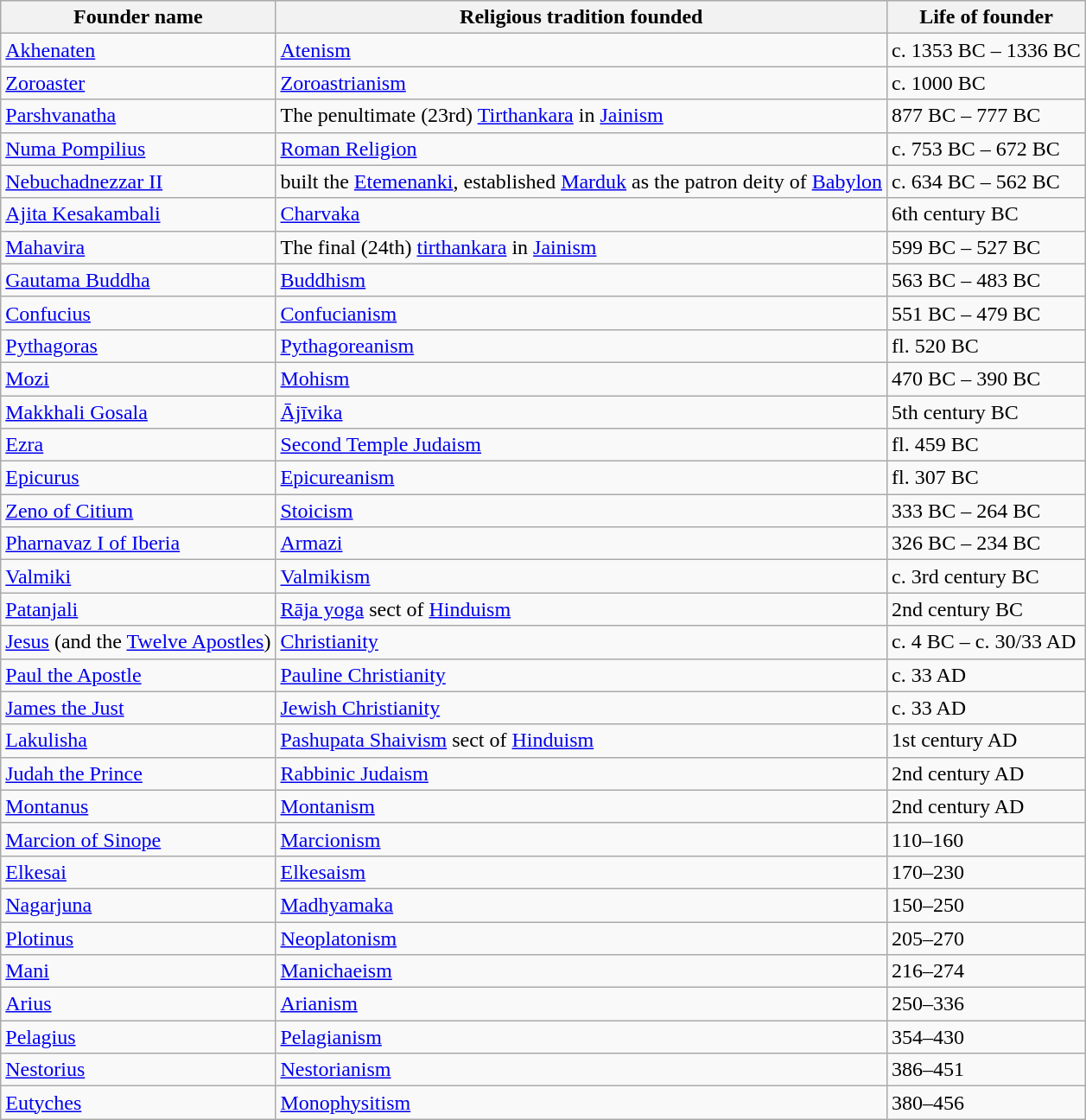<table class="wikitable sortable">
<tr>
<th>Founder name</th>
<th>Religious tradition founded</th>
<th>Life of founder</th>
</tr>
<tr>
<td><a href='#'>Akhenaten</a></td>
<td><a href='#'>Atenism</a></td>
<td>c. 1353 BC – 1336 BC</td>
</tr>
<tr>
<td><a href='#'>Zoroaster</a></td>
<td><a href='#'>Zoroastrianism</a></td>
<td>c. 1000 BC</td>
</tr>
<tr>
<td><a href='#'>Parshvanatha</a></td>
<td>The penultimate (23rd) <a href='#'>Tirthankara</a> in <a href='#'>Jainism</a></td>
<td>877 BC – 777 BC</td>
</tr>
<tr>
<td><a href='#'>Numa Pompilius</a></td>
<td><a href='#'>Roman Religion</a></td>
<td>c. 753 BC – 672 BC</td>
</tr>
<tr>
<td><a href='#'>Nebuchadnezzar II</a></td>
<td>built the <a href='#'>Etemenanki</a>, established <a href='#'>Marduk</a> as the patron deity of <a href='#'>Babylon</a></td>
<td>c. 634 BC – 562 BC</td>
</tr>
<tr>
<td><a href='#'>Ajita Kesakambali</a></td>
<td><a href='#'>Charvaka</a></td>
<td>6th century BC</td>
</tr>
<tr>
<td><a href='#'>Mahavira</a></td>
<td>The final (24th) <a href='#'>tirthankara</a> in <a href='#'>Jainism</a></td>
<td>599 BC – 527 BC</td>
</tr>
<tr>
<td><a href='#'>Gautama Buddha</a></td>
<td><a href='#'>Buddhism</a></td>
<td>563 BC – 483 BC</td>
</tr>
<tr>
<td><a href='#'>Confucius</a></td>
<td><a href='#'>Confucianism</a></td>
<td>551 BC – 479 BC</td>
</tr>
<tr>
<td><a href='#'>Pythagoras</a></td>
<td><a href='#'>Pythagoreanism</a></td>
<td>fl. 520 BC</td>
</tr>
<tr>
<td><a href='#'>Mozi</a></td>
<td><a href='#'>Mohism</a></td>
<td>470 BC – 390 BC</td>
</tr>
<tr>
<td><a href='#'>Makkhali Gosala</a></td>
<td><a href='#'>Ājīvika</a></td>
<td>5th century BC</td>
</tr>
<tr>
<td><a href='#'>Ezra</a></td>
<td><a href='#'>Second Temple Judaism</a></td>
<td>fl. 459 BC</td>
</tr>
<tr>
<td><a href='#'>Epicurus</a></td>
<td><a href='#'>Epicureanism</a></td>
<td>fl. 307 BC</td>
</tr>
<tr>
<td><a href='#'>Zeno of Citium</a></td>
<td><a href='#'>Stoicism</a></td>
<td>333 BC – 264 BC</td>
</tr>
<tr>
<td><a href='#'>Pharnavaz I of Iberia</a></td>
<td><a href='#'>Armazi</a></td>
<td>326 BC – 234 BC</td>
</tr>
<tr>
<td><a href='#'>Valmiki</a></td>
<td><a href='#'>Valmikism</a></td>
<td>c. 3rd century BC</td>
</tr>
<tr>
<td><a href='#'>Patanjali</a></td>
<td><a href='#'>Rāja yoga</a> sect of <a href='#'>Hinduism</a></td>
<td>2nd century BC</td>
</tr>
<tr>
<td><a href='#'>Jesus</a> (and the <a href='#'>Twelve Apostles</a>)</td>
<td><a href='#'>Christianity</a></td>
<td>c. 4 BC – c. 30/33 AD</td>
</tr>
<tr>
<td><a href='#'>Paul the Apostle</a></td>
<td><a href='#'>Pauline Christianity</a></td>
<td>c. 33 AD</td>
</tr>
<tr>
<td><a href='#'>James the Just</a></td>
<td><a href='#'>Jewish Christianity</a></td>
<td>c. 33 AD</td>
</tr>
<tr>
<td><a href='#'>Lakulisha</a></td>
<td><a href='#'>Pashupata Shaivism</a> sect of <a href='#'>Hinduism</a></td>
<td>1st century AD</td>
</tr>
<tr>
<td><a href='#'>Judah the Prince</a></td>
<td><a href='#'>Rabbinic Judaism</a></td>
<td>2nd century AD</td>
</tr>
<tr>
<td><a href='#'>Montanus</a></td>
<td><a href='#'>Montanism</a></td>
<td>2nd century AD</td>
</tr>
<tr>
<td><a href='#'>Marcion of Sinope</a></td>
<td><a href='#'>Marcionism</a></td>
<td>110–160</td>
</tr>
<tr>
<td><a href='#'>Elkesai</a></td>
<td><a href='#'>Elkesaism</a></td>
<td>170–230</td>
</tr>
<tr>
<td><a href='#'>Nagarjuna</a></td>
<td><a href='#'>Madhyamaka</a></td>
<td>150–250</td>
</tr>
<tr>
<td><a href='#'>Plotinus</a></td>
<td><a href='#'>Neoplatonism</a></td>
<td>205–270</td>
</tr>
<tr>
<td><a href='#'>Mani</a></td>
<td><a href='#'>Manichaeism</a></td>
<td>216–274</td>
</tr>
<tr>
<td><a href='#'>Arius</a></td>
<td><a href='#'>Arianism</a></td>
<td>250–336</td>
</tr>
<tr>
<td><a href='#'>Pelagius</a></td>
<td><a href='#'>Pelagianism</a></td>
<td>354–430</td>
</tr>
<tr>
<td><a href='#'>Nestorius</a></td>
<td><a href='#'>Nestorianism</a></td>
<td>386–451</td>
</tr>
<tr>
<td><a href='#'>Eutyches</a></td>
<td><a href='#'>Monophysitism</a></td>
<td>380–456</td>
</tr>
</table>
